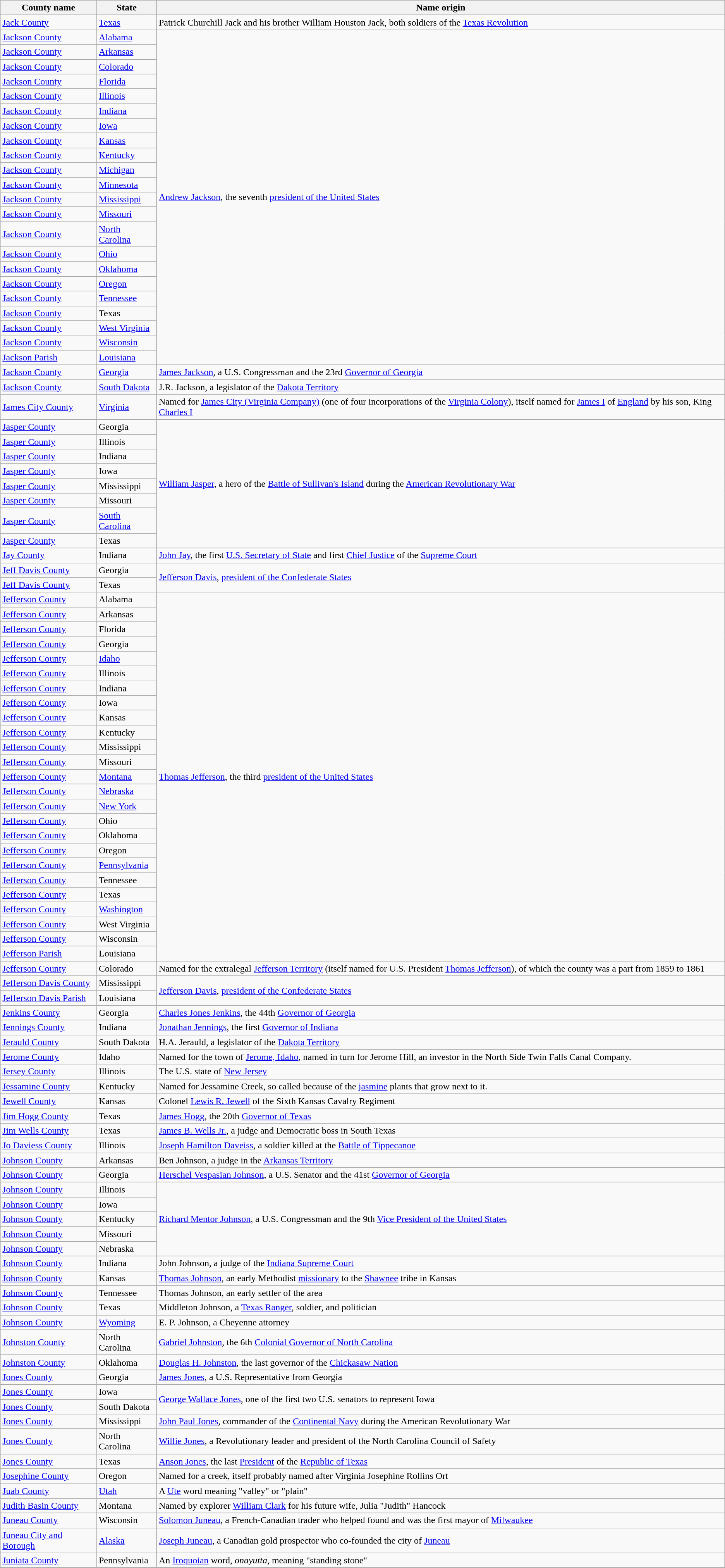<table class="wikitable sortable">
<tr>
<th>County name</th>
<th>State</th>
<th>Name origin</th>
</tr>
<tr>
<td><a href='#'>Jack County</a></td>
<td><a href='#'>Texas</a></td>
<td>Patrick Churchill Jack and his brother William Houston Jack, both soldiers of the <a href='#'>Texas Revolution</a></td>
</tr>
<tr>
<td><a href='#'>Jackson County</a></td>
<td><a href='#'>Alabama</a></td>
<td rowspan=22><a href='#'>Andrew Jackson</a>, the seventh <a href='#'>president of the United States</a></td>
</tr>
<tr>
<td><a href='#'>Jackson County</a></td>
<td><a href='#'>Arkansas</a></td>
</tr>
<tr>
<td><a href='#'>Jackson County</a></td>
<td><a href='#'>Colorado</a></td>
</tr>
<tr>
<td><a href='#'>Jackson County</a></td>
<td><a href='#'>Florida</a></td>
</tr>
<tr>
<td><a href='#'>Jackson County</a></td>
<td><a href='#'>Illinois</a></td>
</tr>
<tr>
<td><a href='#'>Jackson County</a></td>
<td><a href='#'>Indiana</a></td>
</tr>
<tr>
<td><a href='#'>Jackson County</a></td>
<td><a href='#'>Iowa</a></td>
</tr>
<tr>
<td><a href='#'>Jackson County</a></td>
<td><a href='#'>Kansas</a></td>
</tr>
<tr>
<td><a href='#'>Jackson County</a></td>
<td><a href='#'>Kentucky</a></td>
</tr>
<tr>
<td><a href='#'>Jackson County</a></td>
<td><a href='#'>Michigan</a></td>
</tr>
<tr>
<td><a href='#'>Jackson County</a></td>
<td><a href='#'>Minnesota</a></td>
</tr>
<tr>
<td><a href='#'>Jackson County</a></td>
<td><a href='#'>Mississippi</a></td>
</tr>
<tr>
<td><a href='#'>Jackson County</a></td>
<td><a href='#'>Missouri</a></td>
</tr>
<tr>
<td><a href='#'>Jackson County</a></td>
<td><a href='#'>North Carolina</a></td>
</tr>
<tr>
<td><a href='#'>Jackson County</a></td>
<td><a href='#'>Ohio</a></td>
</tr>
<tr>
<td><a href='#'>Jackson County</a></td>
<td><a href='#'>Oklahoma</a></td>
</tr>
<tr>
<td><a href='#'>Jackson County</a></td>
<td><a href='#'>Oregon</a></td>
</tr>
<tr>
<td><a href='#'>Jackson County</a></td>
<td><a href='#'>Tennessee</a></td>
</tr>
<tr>
<td><a href='#'>Jackson County</a></td>
<td>Texas</td>
</tr>
<tr>
<td><a href='#'>Jackson County</a></td>
<td><a href='#'>West Virginia</a></td>
</tr>
<tr>
<td><a href='#'>Jackson County</a></td>
<td><a href='#'>Wisconsin</a></td>
</tr>
<tr>
<td><a href='#'>Jackson Parish</a></td>
<td><a href='#'>Louisiana</a></td>
</tr>
<tr>
<td><a href='#'>Jackson County</a></td>
<td><a href='#'>Georgia</a></td>
<td><a href='#'>James Jackson</a>, a U.S. Congressman and the 23rd <a href='#'>Governor of Georgia</a></td>
</tr>
<tr>
<td><a href='#'>Jackson County</a></td>
<td><a href='#'>South Dakota</a></td>
<td>J.R. Jackson, a legislator of the <a href='#'>Dakota Territory</a></td>
</tr>
<tr>
<td><a href='#'>James City County</a></td>
<td><a href='#'>Virginia</a></td>
<td>Named for <a href='#'>James City (Virginia Company)</a> (one of four incorporations of the <a href='#'>Virginia Colony</a>), itself named for <a href='#'>James I</a> of <a href='#'>England</a> by his son, King <a href='#'>Charles I</a></td>
</tr>
<tr>
<td><a href='#'>Jasper County</a></td>
<td>Georgia</td>
<td rowspan=8><a href='#'>William Jasper</a>, a hero of the <a href='#'>Battle of Sullivan's Island</a> during the <a href='#'>American Revolutionary War</a></td>
</tr>
<tr>
<td><a href='#'>Jasper County</a></td>
<td>Illinois</td>
</tr>
<tr>
<td><a href='#'>Jasper County</a></td>
<td>Indiana</td>
</tr>
<tr>
<td><a href='#'>Jasper County</a></td>
<td>Iowa</td>
</tr>
<tr>
<td><a href='#'>Jasper County</a></td>
<td>Mississippi</td>
</tr>
<tr>
<td><a href='#'>Jasper County</a></td>
<td>Missouri</td>
</tr>
<tr>
<td><a href='#'>Jasper County</a></td>
<td><a href='#'>South Carolina</a></td>
</tr>
<tr>
<td><a href='#'>Jasper County</a></td>
<td>Texas</td>
</tr>
<tr>
<td><a href='#'>Jay County</a></td>
<td>Indiana</td>
<td><a href='#'>John Jay</a>, the first <a href='#'>U.S. Secretary of State</a> and first <a href='#'>Chief Justice</a> of the <a href='#'>Supreme Court</a></td>
</tr>
<tr>
<td><a href='#'>Jeff Davis County</a></td>
<td>Georgia</td>
<td rowspan=2><a href='#'>Jefferson Davis</a>, <a href='#'>president of the Confederate States</a></td>
</tr>
<tr>
<td><a href='#'>Jeff Davis County</a></td>
<td>Texas</td>
</tr>
<tr>
<td><a href='#'>Jefferson County</a></td>
<td>Alabama</td>
<td rowspan=25><a href='#'>Thomas Jefferson</a>, the third <a href='#'>president of the United States</a></td>
</tr>
<tr>
<td><a href='#'>Jefferson County</a></td>
<td>Arkansas</td>
</tr>
<tr>
<td><a href='#'>Jefferson County</a></td>
<td>Florida</td>
</tr>
<tr>
<td><a href='#'>Jefferson County</a></td>
<td>Georgia</td>
</tr>
<tr>
<td><a href='#'>Jefferson County</a></td>
<td><a href='#'>Idaho</a></td>
</tr>
<tr>
<td><a href='#'>Jefferson County</a></td>
<td>Illinois</td>
</tr>
<tr>
<td><a href='#'>Jefferson County</a></td>
<td>Indiana</td>
</tr>
<tr>
<td><a href='#'>Jefferson County</a></td>
<td>Iowa</td>
</tr>
<tr>
<td><a href='#'>Jefferson County</a></td>
<td>Kansas</td>
</tr>
<tr>
<td><a href='#'>Jefferson County</a></td>
<td>Kentucky</td>
</tr>
<tr>
<td><a href='#'>Jefferson County</a></td>
<td>Mississippi</td>
</tr>
<tr>
<td><a href='#'>Jefferson County</a></td>
<td>Missouri</td>
</tr>
<tr>
<td><a href='#'>Jefferson County</a></td>
<td><a href='#'>Montana</a></td>
</tr>
<tr>
<td><a href='#'>Jefferson County</a></td>
<td><a href='#'>Nebraska</a></td>
</tr>
<tr>
<td><a href='#'>Jefferson County</a></td>
<td><a href='#'>New York</a></td>
</tr>
<tr>
<td><a href='#'>Jefferson County</a></td>
<td>Ohio</td>
</tr>
<tr>
<td><a href='#'>Jefferson County</a></td>
<td>Oklahoma</td>
</tr>
<tr>
<td><a href='#'>Jefferson County</a></td>
<td>Oregon</td>
</tr>
<tr>
<td><a href='#'>Jefferson County</a></td>
<td><a href='#'>Pennsylvania</a></td>
</tr>
<tr>
<td><a href='#'>Jefferson County</a></td>
<td>Tennessee</td>
</tr>
<tr>
<td><a href='#'>Jefferson County</a></td>
<td>Texas</td>
</tr>
<tr>
<td><a href='#'>Jefferson County</a></td>
<td><a href='#'>Washington</a></td>
</tr>
<tr>
<td><a href='#'>Jefferson County</a></td>
<td>West Virginia</td>
</tr>
<tr>
<td><a href='#'>Jefferson County</a></td>
<td>Wisconsin</td>
</tr>
<tr>
<td><a href='#'>Jefferson Parish</a></td>
<td>Louisiana</td>
</tr>
<tr>
<td><a href='#'>Jefferson County</a></td>
<td>Colorado</td>
<td>Named for the extralegal <a href='#'>Jefferson Territory</a> (itself named for U.S. President <a href='#'>Thomas Jefferson</a>), of which the county was a part from 1859 to 1861</td>
</tr>
<tr>
<td><a href='#'>Jefferson Davis County</a></td>
<td>Mississippi</td>
<td rowspan=2><a href='#'>Jefferson Davis</a>, <a href='#'>president of the Confederate States</a></td>
</tr>
<tr>
<td><a href='#'>Jefferson Davis Parish</a></td>
<td>Louisiana</td>
</tr>
<tr>
<td><a href='#'>Jenkins County</a></td>
<td>Georgia</td>
<td><a href='#'>Charles Jones Jenkins</a>, the 44th <a href='#'>Governor of Georgia</a></td>
</tr>
<tr>
<td><a href='#'>Jennings County</a></td>
<td>Indiana</td>
<td><a href='#'>Jonathan Jennings</a>, the first <a href='#'>Governor of Indiana</a></td>
</tr>
<tr>
<td><a href='#'>Jerauld County</a></td>
<td>South Dakota</td>
<td>H.A. Jerauld, a legislator of the <a href='#'>Dakota Territory</a></td>
</tr>
<tr>
<td><a href='#'>Jerome County</a></td>
<td>Idaho</td>
<td>Named for the town of <a href='#'>Jerome, Idaho</a>, named in turn for Jerome Hill, an investor in the North Side Twin Falls Canal Company.</td>
</tr>
<tr>
<td><a href='#'>Jersey County</a></td>
<td>Illinois</td>
<td>The U.S. state of <a href='#'>New Jersey</a></td>
</tr>
<tr>
<td><a href='#'>Jessamine County</a></td>
<td>Kentucky</td>
<td>Named for Jessamine Creek, so called because of the <a href='#'>jasmine</a> plants that grow next to it.</td>
</tr>
<tr>
<td><a href='#'>Jewell County</a></td>
<td>Kansas</td>
<td>Colonel <a href='#'>Lewis R. Jewell</a> of the Sixth Kansas Cavalry Regiment</td>
</tr>
<tr>
<td><a href='#'>Jim Hogg County</a></td>
<td>Texas</td>
<td><a href='#'>James Hogg</a>, the 20th <a href='#'>Governor of Texas</a></td>
</tr>
<tr>
<td><a href='#'>Jim Wells County</a></td>
<td>Texas</td>
<td><a href='#'>James B. Wells Jr.</a>, a judge and Democratic boss in South Texas</td>
</tr>
<tr>
<td><a href='#'>Jo Daviess County</a></td>
<td>Illinois</td>
<td><a href='#'>Joseph Hamilton Daveiss</a>, a soldier killed at the <a href='#'>Battle of Tippecanoe</a></td>
</tr>
<tr>
<td><a href='#'>Johnson County</a></td>
<td>Arkansas</td>
<td>Ben Johnson, a judge in the <a href='#'>Arkansas Territory</a></td>
</tr>
<tr>
<td><a href='#'>Johnson County</a></td>
<td>Georgia</td>
<td><a href='#'>Herschel Vespasian Johnson</a>, a U.S. Senator and the 41st <a href='#'>Governor of Georgia</a></td>
</tr>
<tr>
<td><a href='#'>Johnson County</a></td>
<td>Illinois</td>
<td rowspan=5><a href='#'>Richard Mentor Johnson</a>, a U.S. Congressman and the 9th <a href='#'>Vice President of the United States</a></td>
</tr>
<tr>
<td><a href='#'>Johnson County</a></td>
<td>Iowa</td>
</tr>
<tr>
<td><a href='#'>Johnson County</a></td>
<td>Kentucky</td>
</tr>
<tr>
<td><a href='#'>Johnson County</a></td>
<td>Missouri</td>
</tr>
<tr>
<td><a href='#'>Johnson County</a></td>
<td>Nebraska</td>
</tr>
<tr>
<td><a href='#'>Johnson County</a></td>
<td>Indiana</td>
<td>John Johnson, a judge of the <a href='#'>Indiana Supreme Court</a></td>
</tr>
<tr>
<td><a href='#'>Johnson County</a></td>
<td>Kansas</td>
<td><a href='#'>Thomas Johnson</a>, an early Methodist <a href='#'>missionary</a> to the <a href='#'>Shawnee</a> tribe in Kansas</td>
</tr>
<tr>
<td><a href='#'>Johnson County</a></td>
<td>Tennessee</td>
<td>Thomas Johnson, an early settler of the area</td>
</tr>
<tr>
<td><a href='#'>Johnson County</a></td>
<td>Texas</td>
<td>Middleton Johnson, a <a href='#'>Texas Ranger</a>, soldier, and politician</td>
</tr>
<tr>
<td><a href='#'>Johnson County</a></td>
<td><a href='#'>Wyoming</a></td>
<td>E. P. Johnson, a Cheyenne attorney</td>
</tr>
<tr>
<td><a href='#'>Johnston County</a></td>
<td>North Carolina</td>
<td><a href='#'>Gabriel Johnston</a>, the 6th <a href='#'>Colonial Governor of North Carolina</a></td>
</tr>
<tr>
<td><a href='#'>Johnston County</a></td>
<td>Oklahoma</td>
<td><a href='#'>Douglas H. Johnston</a>, the last governor of the <a href='#'>Chickasaw Nation</a></td>
</tr>
<tr>
<td><a href='#'>Jones County</a></td>
<td>Georgia</td>
<td><a href='#'>James Jones</a>, a U.S. Representative from Georgia</td>
</tr>
<tr>
<td><a href='#'>Jones County</a></td>
<td>Iowa</td>
<td rowspan=2><a href='#'>George Wallace Jones</a>, one of the first two U.S. senators to represent Iowa</td>
</tr>
<tr>
<td><a href='#'>Jones County</a></td>
<td>South Dakota</td>
</tr>
<tr>
<td><a href='#'>Jones County</a></td>
<td>Mississippi</td>
<td><a href='#'>John Paul Jones</a>, commander of the <a href='#'>Continental Navy</a> during the American Revolutionary War</td>
</tr>
<tr>
<td><a href='#'>Jones County</a></td>
<td>North Carolina</td>
<td><a href='#'>Willie Jones</a>, a Revolutionary leader and president of the North Carolina Council of Safety</td>
</tr>
<tr>
<td><a href='#'>Jones County</a></td>
<td>Texas</td>
<td><a href='#'>Anson Jones</a>, the last <a href='#'>President</a> of the <a href='#'>Republic of Texas</a></td>
</tr>
<tr>
<td><a href='#'>Josephine County</a></td>
<td>Oregon</td>
<td>Named for a creek, itself probably named after Virginia Josephine Rollins Ort</td>
</tr>
<tr>
<td><a href='#'>Juab County</a></td>
<td><a href='#'>Utah</a></td>
<td>A <a href='#'>Ute</a> word meaning "valley" or "plain"</td>
</tr>
<tr>
<td><a href='#'>Judith Basin County</a></td>
<td>Montana</td>
<td>Named by explorer <a href='#'>William Clark</a> for his future wife, Julia "Judith" Hancock</td>
</tr>
<tr>
<td><a href='#'>Juneau County</a></td>
<td>Wisconsin</td>
<td><a href='#'>Solomon Juneau</a>, a French-Canadian trader who helped found and was the first mayor of <a href='#'>Milwaukee</a></td>
</tr>
<tr>
<td><a href='#'>Juneau City and Borough</a></td>
<td><a href='#'>Alaska</a></td>
<td><a href='#'>Joseph Juneau</a>, a Canadian gold prospector who co-founded the city of <a href='#'>Juneau</a></td>
</tr>
<tr>
<td><a href='#'>Juniata County</a></td>
<td>Pennsylvania</td>
<td>An <a href='#'>Iroquoian</a> word, <em>onayutta</em>, meaning "standing stone"</td>
</tr>
</table>
